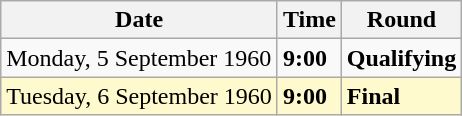<table class="wikitable">
<tr>
<th>Date</th>
<th>Time</th>
<th>Round</th>
</tr>
<tr>
<td>Monday, 5 September 1960</td>
<td><strong>9:00</strong></td>
<td><strong>Qualifying</strong></td>
</tr>
<tr style=background:lemonchiffon>
<td>Tuesday, 6 September 1960</td>
<td><strong>9:00</strong></td>
<td><strong>Final</strong></td>
</tr>
</table>
